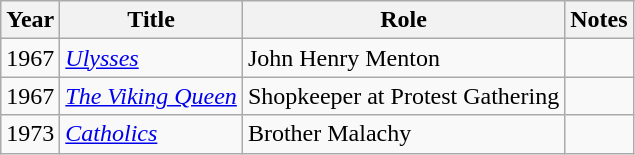<table class="wikitable">
<tr>
<th>Year</th>
<th>Title</th>
<th>Role</th>
<th>Notes</th>
</tr>
<tr>
<td>1967</td>
<td><em><a href='#'>Ulysses</a></em></td>
<td>John Henry Menton</td>
<td></td>
</tr>
<tr>
<td>1967</td>
<td><em><a href='#'>The Viking Queen</a></em></td>
<td>Shopkeeper at Protest Gathering</td>
<td></td>
</tr>
<tr>
<td>1973</td>
<td><em><a href='#'>Catholics</a></em></td>
<td>Brother Malachy</td>
<td></td>
</tr>
</table>
